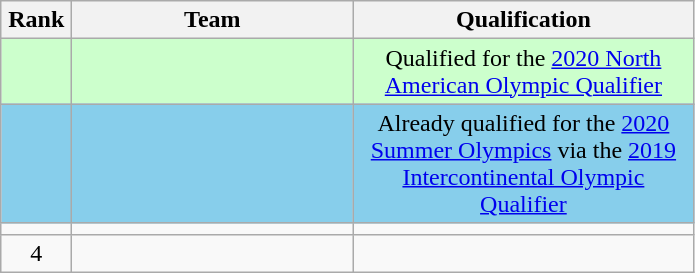<table class="wikitable" style="text-align:center">
<tr>
<th width=40>Rank</th>
<th width=180>Team</th>
<th width=220>Qualification</th>
</tr>
<tr bgcolor=#ccffcc>
<td></td>
<td style="text-align:left"></td>
<td>Qualified for the <a href='#'>2020 North American Olympic Qualifier</a></td>
</tr>
<tr bgcolor=#87ceeb>
<td></td>
<td style="text-align:left"></td>
<td>Already qualified for the <a href='#'>2020 Summer Olympics</a> via the <a href='#'>2019 Intercontinental Olympic Qualifier</a></td>
</tr>
<tr>
<td></td>
<td style="text-align:left"></td>
<td></td>
</tr>
<tr>
<td>4</td>
<td style="text-align:left"></td>
<td></td>
</tr>
</table>
